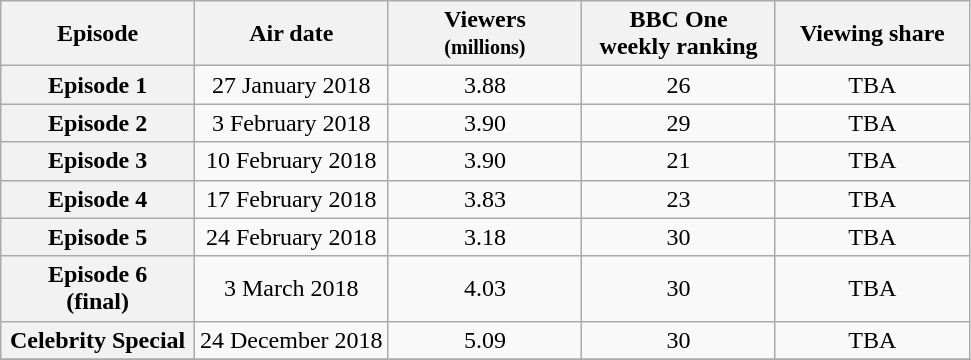<table class="wikitable" style="text-align:center">
<tr>
<th style="width:20%">Episode</th>
<th style="width:20%">Air date</th>
<th style="width:20%">Viewers<br><small>(millions)</small></th>
<th style="width:20%">BBC One<br>weekly ranking</th>
<th style="width:20%">Viewing share</th>
</tr>
<tr>
<th>Episode 1</th>
<td>27 January 2018</td>
<td>3.88</td>
<td>26</td>
<td>TBA</td>
</tr>
<tr>
<th>Episode 2</th>
<td>3 February 2018</td>
<td>3.90</td>
<td>29</td>
<td>TBA</td>
</tr>
<tr>
<th>Episode 3</th>
<td>10 February 2018</td>
<td>3.90</td>
<td>21</td>
<td>TBA</td>
</tr>
<tr>
<th>Episode 4</th>
<td>17 February 2018</td>
<td>3.83</td>
<td>23</td>
<td>TBA</td>
</tr>
<tr>
<th>Episode 5</th>
<td>24 February 2018</td>
<td>3.18</td>
<td>30</td>
<td>TBA</td>
</tr>
<tr>
<th>Episode 6 <br> (final)</th>
<td>3 March 2018</td>
<td>4.03</td>
<td>30</td>
<td>TBA</td>
</tr>
<tr>
<th>Celebrity Special</th>
<td>24 December 2018</td>
<td>5.09</td>
<td>30</td>
<td>TBA</td>
</tr>
<tr>
</tr>
</table>
